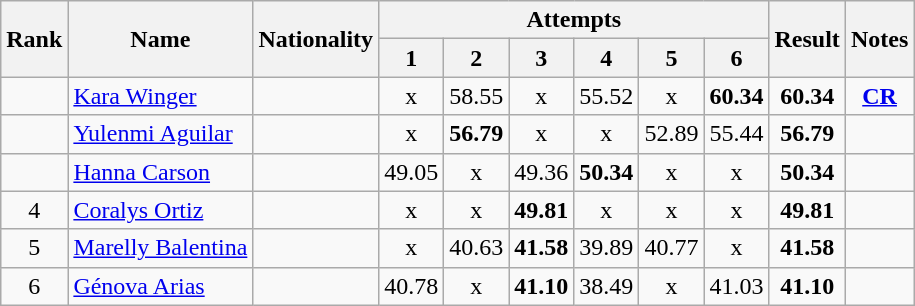<table class="wikitable sortable" style="text-align:center">
<tr>
<th rowspan=2>Rank</th>
<th rowspan=2>Name</th>
<th rowspan=2>Nationality</th>
<th colspan=6>Attempts</th>
<th rowspan=2>Result</th>
<th rowspan=2>Notes</th>
</tr>
<tr>
<th>1</th>
<th>2</th>
<th>3</th>
<th>4</th>
<th>5</th>
<th>6</th>
</tr>
<tr>
<td align=center></td>
<td align=left><a href='#'>Kara Winger</a></td>
<td align=left></td>
<td>x</td>
<td>58.55</td>
<td>x</td>
<td>55.52</td>
<td>x</td>
<td><strong>60.34</strong></td>
<td><strong>60.34</strong></td>
<td><strong><a href='#'>CR</a></strong></td>
</tr>
<tr>
<td align=center></td>
<td align=left><a href='#'>Yulenmi Aguilar</a></td>
<td align=left></td>
<td>x</td>
<td><strong>56.79</strong></td>
<td>x</td>
<td>x</td>
<td>52.89</td>
<td>55.44</td>
<td><strong>56.79</strong></td>
<td></td>
</tr>
<tr>
<td align=center></td>
<td align=left><a href='#'>Hanna Carson</a></td>
<td align=left></td>
<td>49.05</td>
<td>x</td>
<td>49.36</td>
<td><strong>50.34</strong></td>
<td>x</td>
<td>x</td>
<td><strong>50.34</strong></td>
<td></td>
</tr>
<tr>
<td align=center>4</td>
<td align=left><a href='#'>Coralys Ortiz</a></td>
<td align=left></td>
<td>x</td>
<td>x</td>
<td><strong>49.81</strong></td>
<td>x</td>
<td>x</td>
<td>x</td>
<td><strong>49.81</strong></td>
<td></td>
</tr>
<tr>
<td align=center>5</td>
<td align=left><a href='#'>Marelly Balentina</a></td>
<td align=left></td>
<td>x</td>
<td>40.63</td>
<td><strong>41.58</strong></td>
<td>39.89</td>
<td>40.77</td>
<td>x</td>
<td><strong>41.58</strong></td>
<td></td>
</tr>
<tr>
<td align=center>6</td>
<td align=left><a href='#'>Génova Arias</a></td>
<td align=left></td>
<td>40.78</td>
<td>x</td>
<td><strong>41.10</strong></td>
<td>38.49</td>
<td>x</td>
<td>41.03</td>
<td><strong>41.10</strong></td>
<td></td>
</tr>
</table>
